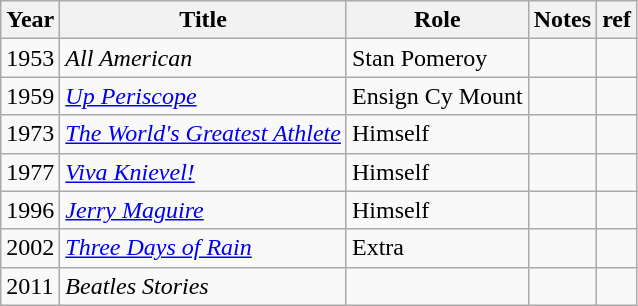<table class="wikitable sortable">
<tr>
<th>Year</th>
<th>Title</th>
<th>Role</th>
<th class="unsortable">Notes</th>
<th>ref</th>
</tr>
<tr>
<td>1953</td>
<td><em>All American</em></td>
<td>Stan Pomeroy</td>
<td></td>
<td></td>
</tr>
<tr>
<td>1959</td>
<td><em><a href='#'>Up Periscope</a></em></td>
<td>Ensign Cy Mount</td>
<td></td>
<td></td>
</tr>
<tr>
<td>1973</td>
<td><em><a href='#'>The World's Greatest Athlete</a></em></td>
<td>Himself</td>
<td></td>
<td></td>
</tr>
<tr>
<td>1977</td>
<td><em><a href='#'>Viva Knievel!</a></em></td>
<td>Himself</td>
<td></td>
<td></td>
</tr>
<tr>
<td>1996</td>
<td><em><a href='#'>Jerry Maguire</a></em></td>
<td>Himself</td>
<td></td>
<td></td>
</tr>
<tr>
<td>2002</td>
<td><em><a href='#'>Three Days of Rain</a></em></td>
<td>Extra</td>
<td></td>
<td></td>
</tr>
<tr>
<td>2011</td>
<td><em>Beatles Stories</em></td>
<td></td>
<td></td>
<td></td>
</tr>
</table>
